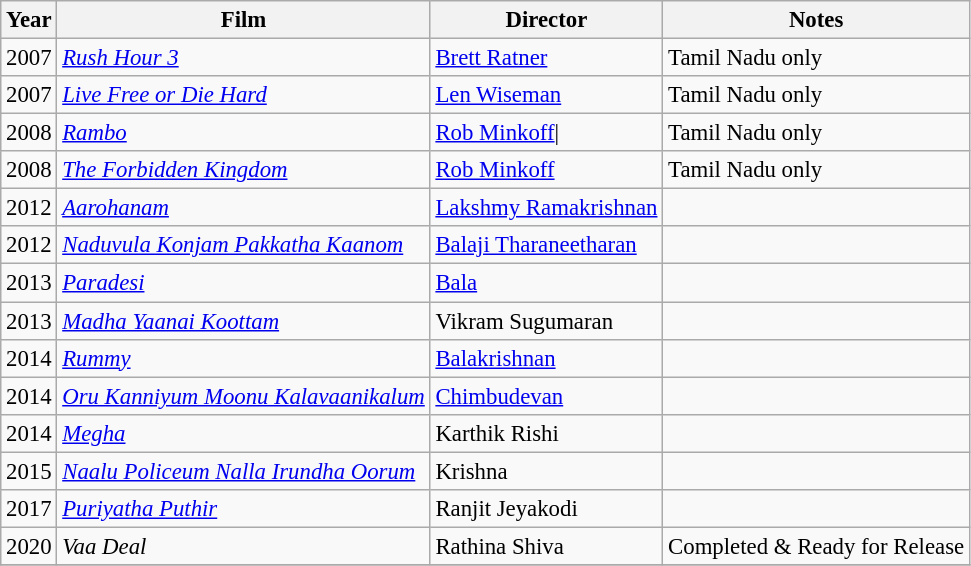<table class="wikitable" style="font-size: 95%;">
<tr>
<th>Year</th>
<th>Film</th>
<th>Director</th>
<th>Notes</th>
</tr>
<tr>
<td>2007</td>
<td><em><a href='#'>Rush Hour 3</a></em></td>
<td><a href='#'>Brett Ratner</a></td>
<td>Tamil Nadu only</td>
</tr>
<tr>
<td>2007</td>
<td><em><a href='#'>Live Free or Die Hard</a></em></td>
<td><a href='#'>Len Wiseman</a></td>
<td>Tamil Nadu only</td>
</tr>
<tr>
<td>2008</td>
<td><em><a href='#'>Rambo</a></em></td>
<td><a href='#'>Rob Minkoff</a>|</td>
<td>Tamil Nadu only</td>
</tr>
<tr>
<td>2008</td>
<td><em><a href='#'>The Forbidden Kingdom</a></em></td>
<td><a href='#'>Rob Minkoff</a></td>
<td>Tamil Nadu only</td>
</tr>
<tr>
<td>2012</td>
<td><em><a href='#'>Aarohanam</a></em></td>
<td><a href='#'>Lakshmy Ramakrishnan</a></td>
<td></td>
</tr>
<tr>
<td>2012</td>
<td><em><a href='#'>Naduvula Konjam Pakkatha Kaanom</a></em></td>
<td><a href='#'>Balaji Tharaneetharan</a></td>
<td></td>
</tr>
<tr>
<td>2013</td>
<td><em><a href='#'>Paradesi</a></em></td>
<td><a href='#'>Bala</a></td>
<td></td>
</tr>
<tr>
<td>2013</td>
<td><em><a href='#'>Madha Yaanai Koottam</a></em></td>
<td>Vikram Sugumaran</td>
<td></td>
</tr>
<tr>
<td>2014</td>
<td><em><a href='#'>Rummy</a></em></td>
<td><a href='#'>Balakrishnan</a></td>
<td></td>
</tr>
<tr>
<td>2014</td>
<td><em><a href='#'>Oru Kanniyum Moonu Kalavaanikalum</a></em></td>
<td><a href='#'>Chimbudevan</a></td>
<td></td>
</tr>
<tr>
<td>2014</td>
<td><em><a href='#'>Megha</a></em></td>
<td>Karthik Rishi</td>
<td></td>
</tr>
<tr>
<td>2015</td>
<td><em><a href='#'>Naalu Policeum Nalla Irundha Oorum</a></em></td>
<td>Krishna</td>
<td></td>
</tr>
<tr>
<td>2017</td>
<td><em><a href='#'>Puriyatha Puthir</a></em></td>
<td>Ranjit Jeyakodi</td>
<td></td>
</tr>
<tr>
<td>2020</td>
<td><em>Vaa Deal</em></td>
<td>Rathina Shiva</td>
<td>Completed & Ready for Release</td>
</tr>
<tr>
</tr>
</table>
